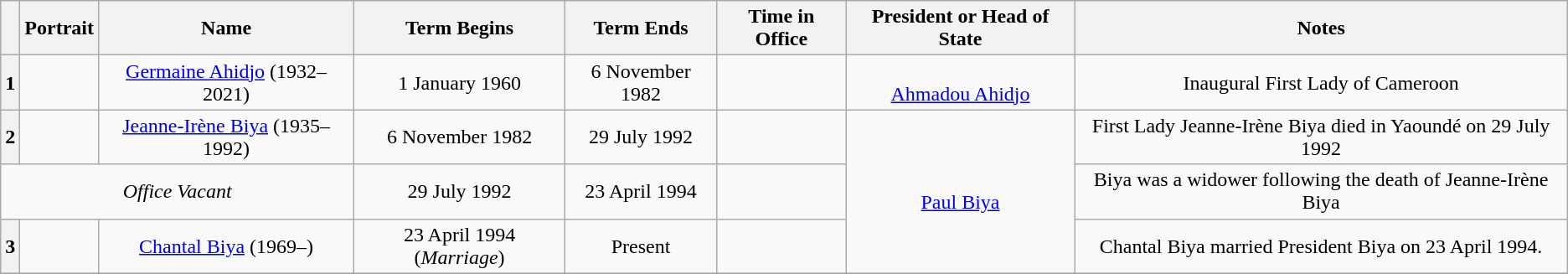<table class="wikitable" style="text-align:center">
<tr>
<th></th>
<th>Portrait</th>
<th>Name</th>
<th>Term Begins</th>
<th>Term Ends</th>
<th>Time in Office</th>
<th>President or Head of State</th>
<th>Notes</th>
</tr>
<tr>
<th><strong>1</strong></th>
<td></td>
<td><a href='#'>Germaine Ahidjo</a> (1932–2021)</td>
<td>1 January 1960</td>
<td>6 November 1982</td>
<td></td>
<td><br><a href='#'>Ahmadou Ahidjo</a><br></td>
<td>Inaugural First Lady of Cameroon</td>
</tr>
<tr>
<th><strong>2</strong></th>
<td></td>
<td><a href='#'>Jeanne-Irène Biya</a> (1935–1992)</td>
<td>6 November 1982</td>
<td>29 July 1992 </td>
<td></td>
<td rowspan="3"><br><a href='#'>Paul Biya</a><br></td>
<td>First Lady Jeanne-Irène Biya died in Yaoundé on 29 July 1992</td>
</tr>
<tr>
<td colspan="3"><em>Office Vacant</em></td>
<td>29 July 1992</td>
<td>23 April 1994</td>
<td></td>
<td>Biya was a widower following the death of Jeanne-Irène Biya</td>
</tr>
<tr>
<th><strong>3</strong></th>
<td></td>
<td><a href='#'>Chantal Biya</a> (1969–)</td>
<td>23 April 1994 (<em>Marriage</em>)</td>
<td>Present</td>
<td></td>
<td>Chantal Biya married President Biya on 23 April 1994.</td>
</tr>
<tr>
</tr>
</table>
